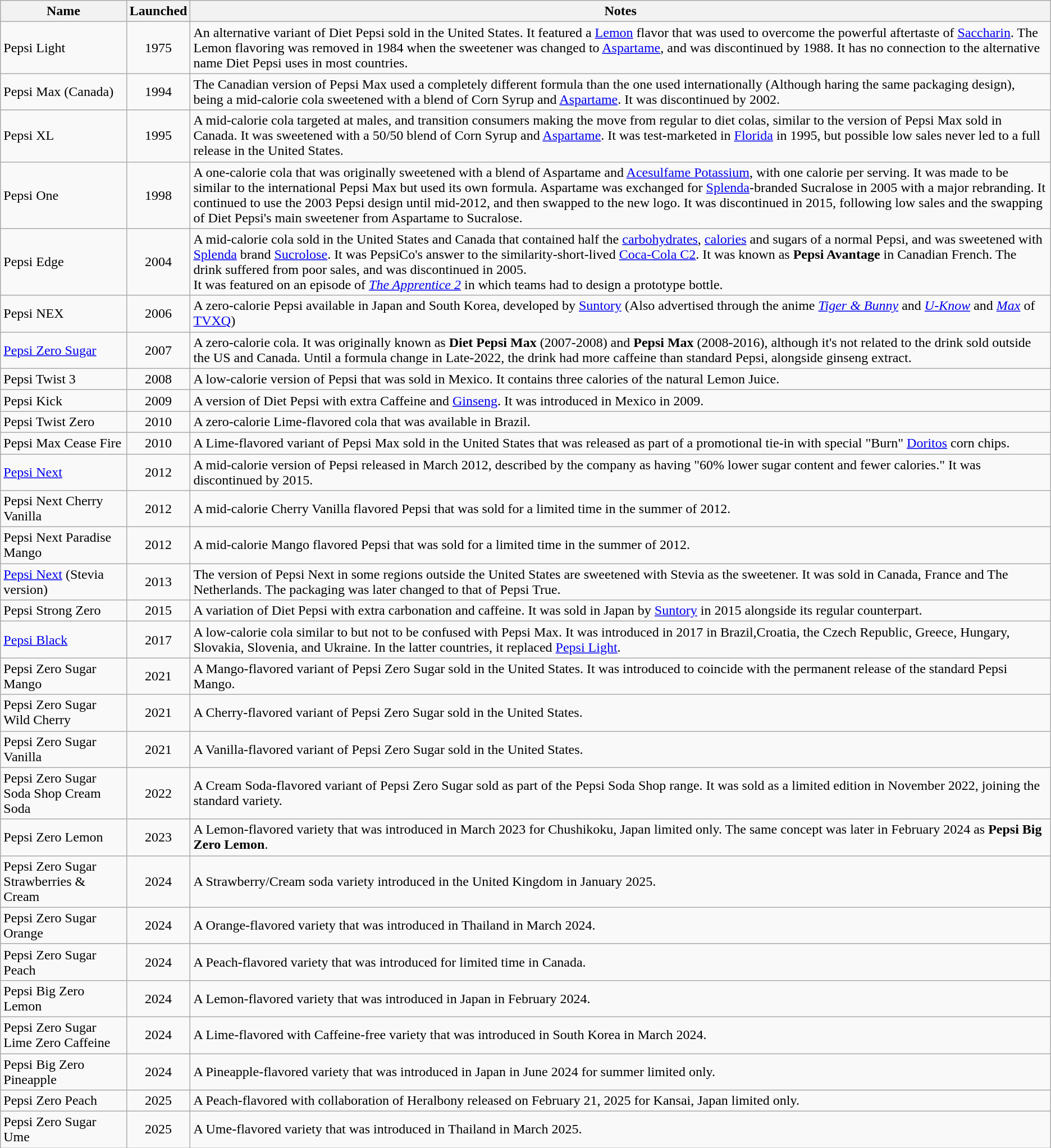<table class="wikitable">
<tr>
<th width=12%>Name</th>
<th>Launched</th>
<th>Notes</th>
</tr>
<tr>
<td>Pepsi Light</td>
<td style="text-align:center;">1975</td>
<td>An alternative variant of Diet Pepsi sold in the United States. It featured a <a href='#'>Lemon</a> flavor that was used to overcome the powerful aftertaste of <a href='#'>Saccharin</a>. The Lemon flavoring was removed in 1984 when the sweetener was changed to <a href='#'>Aspartame</a>, and was discontinued by 1988. It has no connection to the alternative name Diet Pepsi uses in most countries.</td>
</tr>
<tr>
<td>Pepsi Max (Canada)</td>
<td style="text-align:center;">1994</td>
<td>The Canadian version of Pepsi Max used a completely different formula than the one used internationally (Although haring the same packaging design), being a mid-calorie cola sweetened with a blend of Corn Syrup and <a href='#'>Aspartame</a>. It was discontinued by 2002.</td>
</tr>
<tr>
<td>Pepsi XL</td>
<td style="text-align:center;">1995</td>
<td>A mid-calorie cola targeted at males, and transition consumers making the move from regular to diet colas, similar to the version of Pepsi Max sold in Canada. It was sweetened with a 50/50 blend of Corn Syrup and <a href='#'>Aspartame</a>. It was test-marketed in <a href='#'>Florida</a> in 1995, but possible low sales never led to a full release in the United States.</td>
</tr>
<tr>
<td>Pepsi One</td>
<td style="text-align:center;">1998</td>
<td>A one-calorie cola that was originally sweetened with a blend of Aspartame and <a href='#'>Acesulfame Potassium</a>, with one calorie per serving. It was made to be similar to the international Pepsi Max but used its own formula. Aspartame was exchanged for <a href='#'>Splenda</a>-branded Sucralose in 2005 with a major rebranding. It continued to use the 2003 Pepsi design until mid-2012, and then swapped to the new logo. It was discontinued in 2015, following low sales and the swapping of Diet Pepsi's main sweetener from Aspartame to Sucralose.</td>
</tr>
<tr>
<td>Pepsi Edge</td>
<td style="text-align:center;">2004</td>
<td>A mid-calorie cola sold in the United States and Canada that contained half the <a href='#'>carbohydrates</a>, <a href='#'>calories</a> and sugars of a normal Pepsi, and was sweetened with <a href='#'>Splenda</a> brand <a href='#'>Sucrolose</a>. It was PepsiCo's answer to the similarity-short-lived <a href='#'>Coca-Cola C2</a>. It was known as <strong>Pepsi Avantage</strong> in Canadian French. The drink suffered from poor sales, and was discontinued in 2005.<br>It was featured on an episode of <em><a href='#'>The Apprentice 2</a></em> in which teams had to design a prototype bottle.</td>
</tr>
<tr>
<td>Pepsi NEX</td>
<td style="text-align:center;">2006</td>
<td>A zero-calorie Pepsi available in Japan and South Korea, developed by <a href='#'>Suntory</a> (Also advertised through the anime <em><a href='#'>Tiger & Bunny</a></em> and <em><a href='#'>U-Know</a></em> and <em><a href='#'>Max</a></em> of <a href='#'>TVXQ</a>)</td>
</tr>
<tr>
<td><a href='#'>Pepsi Zero Sugar</a></td>
<td style="text-align:center;">2007</td>
<td>A zero-calorie cola. It was originally known as <strong>Diet Pepsi Max</strong> (2007-2008) and <strong>Pepsi Max</strong> (2008-2016), although it's not related to the drink sold outside the US and Canada. Until a formula change in Late-2022, the drink had more caffeine than standard Pepsi, alongside ginseng extract.</td>
</tr>
<tr>
<td>Pepsi Twist 3</td>
<td style="text-align:center;">2008</td>
<td>A low-calorie version of Pepsi that was sold in Mexico. It contains three calories of the natural Lemon Juice.</td>
</tr>
<tr>
<td>Pepsi Kick</td>
<td style="text-align:center;">2009</td>
<td>A version of Diet Pepsi with extra Caffeine and <a href='#'>Ginseng</a>. It was introduced in Mexico in 2009.</td>
</tr>
<tr>
<td>Pepsi Twist Zero</td>
<td style="text-align:center;">2010</td>
<td>A zero-calorie Lime-flavored cola that was available in Brazil.</td>
</tr>
<tr>
<td>Pepsi Max Cease Fire</td>
<td style="text-align:center;">2010</td>
<td>A Lime-flavored variant of Pepsi Max sold in the United States that was released as part of a promotional tie-in with special "Burn" <a href='#'>Doritos</a> corn chips.</td>
</tr>
<tr>
<td><a href='#'>Pepsi Next</a></td>
<td style="text-align:center;">2012</td>
<td>A mid-calorie version of Pepsi released in March 2012, described by the company as having "60% lower sugar content and fewer calories." It was discontinued by 2015.</td>
</tr>
<tr>
<td>Pepsi Next Cherry Vanilla</td>
<td style="text-align:center;">2012</td>
<td>A mid-calorie Cherry Vanilla flavored Pepsi that was sold for a limited time in the summer of 2012.</td>
</tr>
<tr>
<td>Pepsi Next Paradise Mango</td>
<td style="text-align:center;">2012</td>
<td>A mid-calorie Mango flavored Pepsi that was sold for a limited time in the summer of 2012.</td>
</tr>
<tr>
<td><a href='#'>Pepsi Next</a> (Stevia version)</td>
<td style="text-align:center;">2013</td>
<td>The version of Pepsi Next in some regions outside the United States are sweetened with Stevia as the sweetener. It was sold in Canada, France and The Netherlands. The packaging was later changed to that of Pepsi True.</td>
</tr>
<tr>
<td>Pepsi Strong Zero</td>
<td style="text-align:center;">2015</td>
<td>A variation of Diet Pepsi with extra carbonation and caffeine. It was sold in Japan by <a href='#'>Suntory</a> in 2015 alongside its regular counterpart.</td>
</tr>
<tr>
<td><a href='#'>Pepsi Black</a></td>
<td style="text-align:center;">2017</td>
<td>A low-calorie cola similar to but not to be confused with Pepsi Max. It was introduced in 2017 in Brazil,Croatia, the Czech Republic, Greece, Hungary, Slovakia, Slovenia, and Ukraine. In the latter countries, it replaced <a href='#'>Pepsi Light</a>.</td>
</tr>
<tr>
<td>Pepsi Zero Sugar Mango</td>
<td style="text-align:center;">2021</td>
<td>A Mango-flavored variant of Pepsi Zero Sugar sold in the United States. It was introduced to coincide with the permanent release of the standard Pepsi Mango.</td>
</tr>
<tr>
<td>Pepsi Zero Sugar Wild Cherry</td>
<td style="text-align:center;">2021</td>
<td>A Cherry-flavored variant of Pepsi Zero Sugar sold in the United States.</td>
</tr>
<tr>
<td>Pepsi Zero Sugar Vanilla</td>
<td style="text-align:center;">2021</td>
<td>A Vanilla-flavored variant of Pepsi Zero Sugar sold in the United States.</td>
</tr>
<tr>
<td>Pepsi Zero Sugar Soda Shop Cream Soda</td>
<td style="text-align:center;">2022</td>
<td>A Cream Soda-flavored variant of Pepsi Zero Sugar sold as part of the Pepsi Soda Shop range. It was sold as a limited edition in November 2022, joining the standard variety.</td>
</tr>
<tr>
<td>Pepsi Zero Lemon</td>
<td style="text-align:center;">2023</td>
<td>A Lemon-flavored variety that was introduced in March 2023 for Chushikoku, Japan limited only. The same concept was later in February 2024 as <strong>Pepsi Big Zero Lemon</strong>.</td>
</tr>
<tr>
<td>Pepsi Zero Sugar Strawberries & Cream</td>
<td style="text-align:center;">2024</td>
<td>A Strawberry/Cream soda variety introduced in the United Kingdom in January 2025.</td>
</tr>
<tr>
<td>Pepsi Zero Sugar Orange</td>
<td style="text-align:center;">2024</td>
<td>A Orange-flavored variety that was introduced in Thailand in March 2024.</td>
</tr>
<tr>
<td>Pepsi Zero Sugar Peach</td>
<td style="text-align:center;">2024</td>
<td>A Peach-flavored variety that was introduced for limited time in Canada.</td>
</tr>
<tr>
<td>Pepsi Big Zero Lemon</td>
<td style="text-align:center;">2024</td>
<td>A Lemon-flavored variety that was introduced in Japan in February 2024.</td>
</tr>
<tr>
<td>Pepsi Zero Sugar Lime Zero Caffeine</td>
<td style="text-align:center;">2024</td>
<td>A Lime-flavored with Caffeine-free variety that was introduced in South Korea in March 2024.</td>
</tr>
<tr>
<td>Pepsi Big Zero Pineapple</td>
<td style="text-align:center;">2024</td>
<td>A Pineapple-flavored variety that was introduced in Japan in June 2024 for summer limited only.</td>
</tr>
<tr>
<td>Pepsi Zero Peach</td>
<td style="text-align:center;">2025</td>
<td>A Peach-flavored with collaboration of Heralbony released on February 21, 2025 for Kansai, Japan limited only.</td>
</tr>
<tr>
<td>Pepsi Zero Sugar Ume</td>
<td style="text-align:center;">2025</td>
<td>A Ume-flavored variety that was introduced in Thailand in March 2025.</td>
</tr>
</table>
